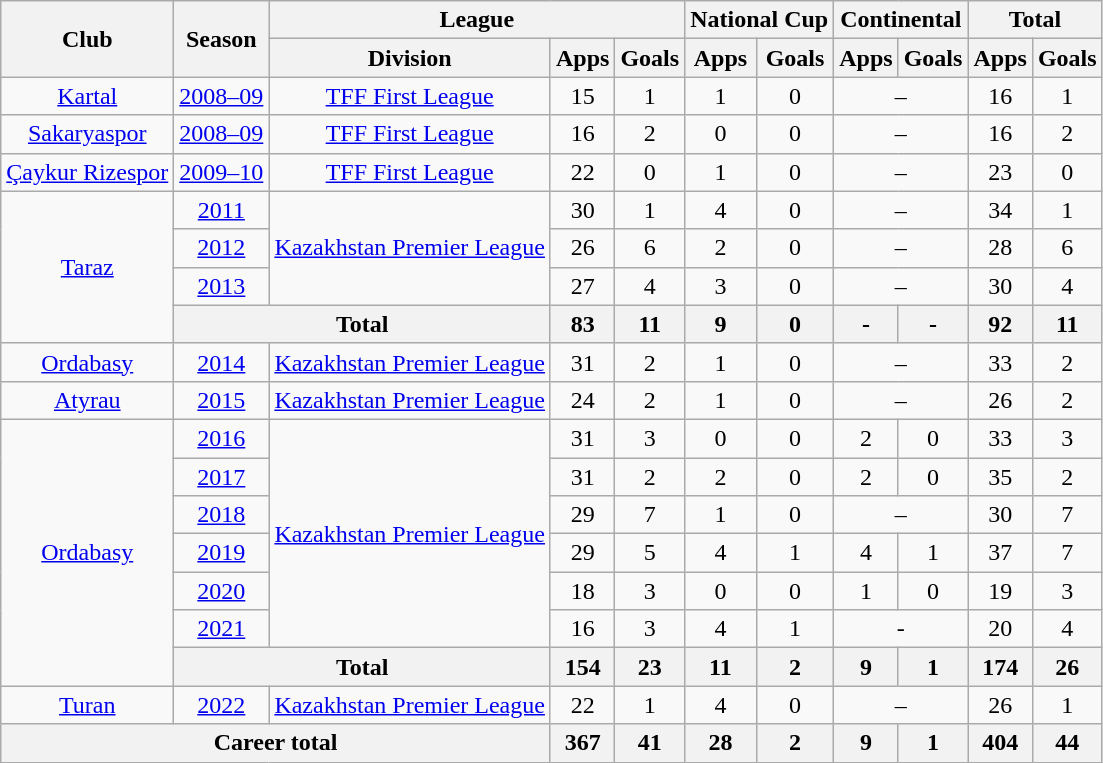<table class="wikitable" style="text-align: center;">
<tr>
<th rowspan="2">Club</th>
<th rowspan="2">Season</th>
<th colspan="3">League</th>
<th colspan="2">National Cup</th>
<th colspan="2">Continental</th>
<th colspan="2">Total</th>
</tr>
<tr>
<th>Division</th>
<th>Apps</th>
<th>Goals</th>
<th>Apps</th>
<th>Goals</th>
<th>Apps</th>
<th>Goals</th>
<th>Apps</th>
<th>Goals</th>
</tr>
<tr>
<td valign="center"><a href='#'>Kartal</a></td>
<td><a href='#'>2008–09</a></td>
<td><a href='#'>TFF First League</a></td>
<td>15</td>
<td>1</td>
<td>1</td>
<td>0</td>
<td colspan="2">–</td>
<td>16</td>
<td>1</td>
</tr>
<tr>
<td valign="center"><a href='#'>Sakaryaspor</a></td>
<td><a href='#'>2008–09</a></td>
<td><a href='#'>TFF First League</a></td>
<td>16</td>
<td>2</td>
<td>0</td>
<td>0</td>
<td colspan="2">–</td>
<td>16</td>
<td>2</td>
</tr>
<tr>
<td valign="center"><a href='#'>Çaykur Rizespor</a></td>
<td><a href='#'>2009–10</a></td>
<td><a href='#'>TFF First League</a></td>
<td>22</td>
<td>0</td>
<td>1</td>
<td>0</td>
<td colspan="2">–</td>
<td>23</td>
<td>0</td>
</tr>
<tr>
<td rowspan="4" valign="center"><a href='#'>Taraz</a></td>
<td><a href='#'>2011</a></td>
<td rowspan="3" valign="center"><a href='#'>Kazakhstan Premier League</a></td>
<td>30</td>
<td>1</td>
<td>4</td>
<td>0</td>
<td colspan="2">–</td>
<td>34</td>
<td>1</td>
</tr>
<tr>
<td><a href='#'>2012</a></td>
<td>26</td>
<td>6</td>
<td>2</td>
<td>0</td>
<td colspan="2">–</td>
<td>28</td>
<td>6</td>
</tr>
<tr>
<td><a href='#'>2013</a></td>
<td>27</td>
<td>4</td>
<td>3</td>
<td>0</td>
<td colspan="2">–</td>
<td>30</td>
<td>4</td>
</tr>
<tr>
<th colspan="2">Total</th>
<th>83</th>
<th>11</th>
<th>9</th>
<th>0</th>
<th>-</th>
<th>-</th>
<th>92</th>
<th>11</th>
</tr>
<tr>
<td valign="center"><a href='#'>Ordabasy</a></td>
<td><a href='#'>2014</a></td>
<td><a href='#'>Kazakhstan Premier League</a></td>
<td>31</td>
<td>2</td>
<td>1</td>
<td>0</td>
<td colspan="2">–</td>
<td>33</td>
<td>2</td>
</tr>
<tr>
<td valign="center"><a href='#'>Atyrau</a></td>
<td><a href='#'>2015</a></td>
<td><a href='#'>Kazakhstan Premier League</a></td>
<td>24</td>
<td>2</td>
<td>1</td>
<td>0</td>
<td colspan="2">–</td>
<td>26</td>
<td>2</td>
</tr>
<tr>
<td rowspan="7" valign="center"><a href='#'>Ordabasy</a></td>
<td><a href='#'>2016</a></td>
<td rowspan="6" valign="center"><a href='#'>Kazakhstan Premier League</a></td>
<td>31</td>
<td>3</td>
<td>0</td>
<td>0</td>
<td>2</td>
<td>0</td>
<td>33</td>
<td>3</td>
</tr>
<tr>
<td><a href='#'>2017</a></td>
<td>31</td>
<td>2</td>
<td>2</td>
<td>0</td>
<td>2</td>
<td>0</td>
<td>35</td>
<td>2</td>
</tr>
<tr>
<td><a href='#'>2018</a></td>
<td>29</td>
<td>7</td>
<td>1</td>
<td>0</td>
<td colspan="2">–</td>
<td>30</td>
<td>7</td>
</tr>
<tr>
<td><a href='#'>2019</a></td>
<td>29</td>
<td>5</td>
<td>4</td>
<td>1</td>
<td>4</td>
<td>1</td>
<td>37</td>
<td>7</td>
</tr>
<tr>
<td><a href='#'>2020</a></td>
<td>18</td>
<td>3</td>
<td>0</td>
<td>0</td>
<td>1</td>
<td>0</td>
<td>19</td>
<td>3</td>
</tr>
<tr>
<td><a href='#'>2021</a></td>
<td>16</td>
<td>3</td>
<td>4</td>
<td>1</td>
<td colspan="2">-</td>
<td>20</td>
<td>4</td>
</tr>
<tr>
<th colspan="2">Total</th>
<th>154</th>
<th>23</th>
<th>11</th>
<th>2</th>
<th>9</th>
<th>1</th>
<th>174</th>
<th>26</th>
</tr>
<tr>
<td valign="center"><a href='#'>Turan</a></td>
<td><a href='#'>2022</a></td>
<td><a href='#'>Kazakhstan Premier League</a></td>
<td>22</td>
<td>1</td>
<td>4</td>
<td>0</td>
<td colspan="2">–</td>
<td>26</td>
<td>1</td>
</tr>
<tr>
<th colspan="3">Career total</th>
<th>367</th>
<th>41</th>
<th>28</th>
<th>2</th>
<th>9</th>
<th>1</th>
<th>404</th>
<th>44</th>
</tr>
</table>
